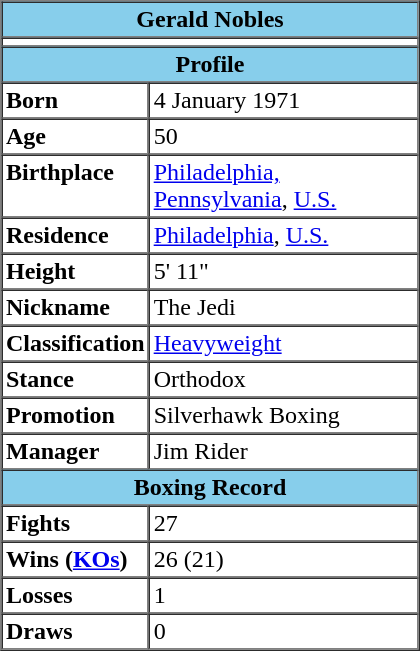<table border="1" cellspacing="0" cellpadding="2" width="280" style="margin-left:3px" align="right">
<tr>
<th align="center" bgcolor="skyblue" colspan="3"><strong>Gerald Nobles</strong></th>
</tr>
<tr>
<td align="center" colspan="3"></td>
</tr>
<tr>
<th align="center" bgcolor="skyblue" colspan="3">Profile</th>
</tr>
<tr>
<th align="left" valign="top">Born</th>
<td colspan="2" valign="top">4 January 1971</td>
</tr>
<tr>
<th align="left" valign="top">Age</th>
<td colspan="2" valign="top">50</td>
</tr>
<tr>
<th align="left" valign="top">Birthplace</th>
<td colspan="2" valign="top"><a href='#'>Philadelphia, Pennsylvania</a>, <a href='#'>U.S.</a></td>
</tr>
<tr>
<th align="left" valign="top">Residence</th>
<td colspan="2" valign="top"><a href='#'>Philadelphia</a>, <a href='#'>U.S.</a></td>
</tr>
<tr>
<th align="left" valign="top">Height</th>
<td colspan="2" valign="top">5' 11"</td>
</tr>
<tr>
<th align="left" valign="top">Nickname</th>
<td colspan="2" valign="top">The Jedi</td>
</tr>
<tr>
<th align="left" valign="top">Classification</th>
<td colspan="2" valign="top"><a href='#'>Heavyweight</a></td>
</tr>
<tr>
<th align="left" valign="top">Stance</th>
<td colspan="2" valign="top">Orthodox</td>
</tr>
<tr>
<th align="left" valign="top">Promotion</th>
<td colspan="2" valign="top">Silverhawk Boxing</td>
</tr>
<tr>
<th align="left" valign="top">Manager</th>
<td colspan="2" valign="top">Jim Rider</td>
</tr>
<tr>
<th align="center" bgcolor="skyblue" colspan="3">Boxing Record</th>
</tr>
<tr>
<th align="left" valign="top">Fights</th>
<td colspan="2" valign="top">27</td>
</tr>
<tr>
<th align="left" valign="top">Wins (<a href='#'>KOs</a>)</th>
<td colspan="2" valign="top">26 (21)</td>
</tr>
<tr>
<th align="left" valign="top">Losses</th>
<td colspan="2" valign="top">1</td>
</tr>
<tr>
<th align="left" valign="top">Draws</th>
<td colspan="2" valign="top">0</td>
</tr>
<tr>
</tr>
</table>
